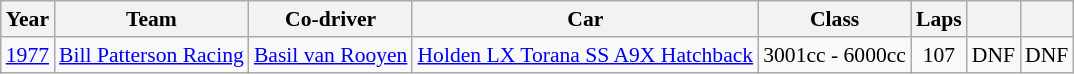<table class="wikitable" style="text-align:center; font-size:90%">
<tr>
<th>Year</th>
<th>Team</th>
<th>Co-driver</th>
<th>Car</th>
<th>Class</th>
<th>Laps</th>
<th></th>
<th></th>
</tr>
<tr>
<td><a href='#'>1977</a></td>
<td align="left"> <a href='#'>Bill Patterson Racing</a></td>
<td align="left"> <a href='#'>Basil van Rooyen</a></td>
<td align="left"><a href='#'>Holden LX Torana SS A9X Hatchback</a></td>
<td>3001cc - 6000cc</td>
<td>107</td>
<td>DNF</td>
<td>DNF</td>
</tr>
</table>
